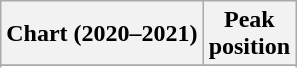<table class="wikitable sortable plainrowheaders" style="text-align:center;">
<tr>
<th>Chart (2020–2021)</th>
<th>Peak<br>position</th>
</tr>
<tr>
</tr>
<tr>
</tr>
<tr>
</tr>
<tr>
</tr>
<tr>
</tr>
</table>
